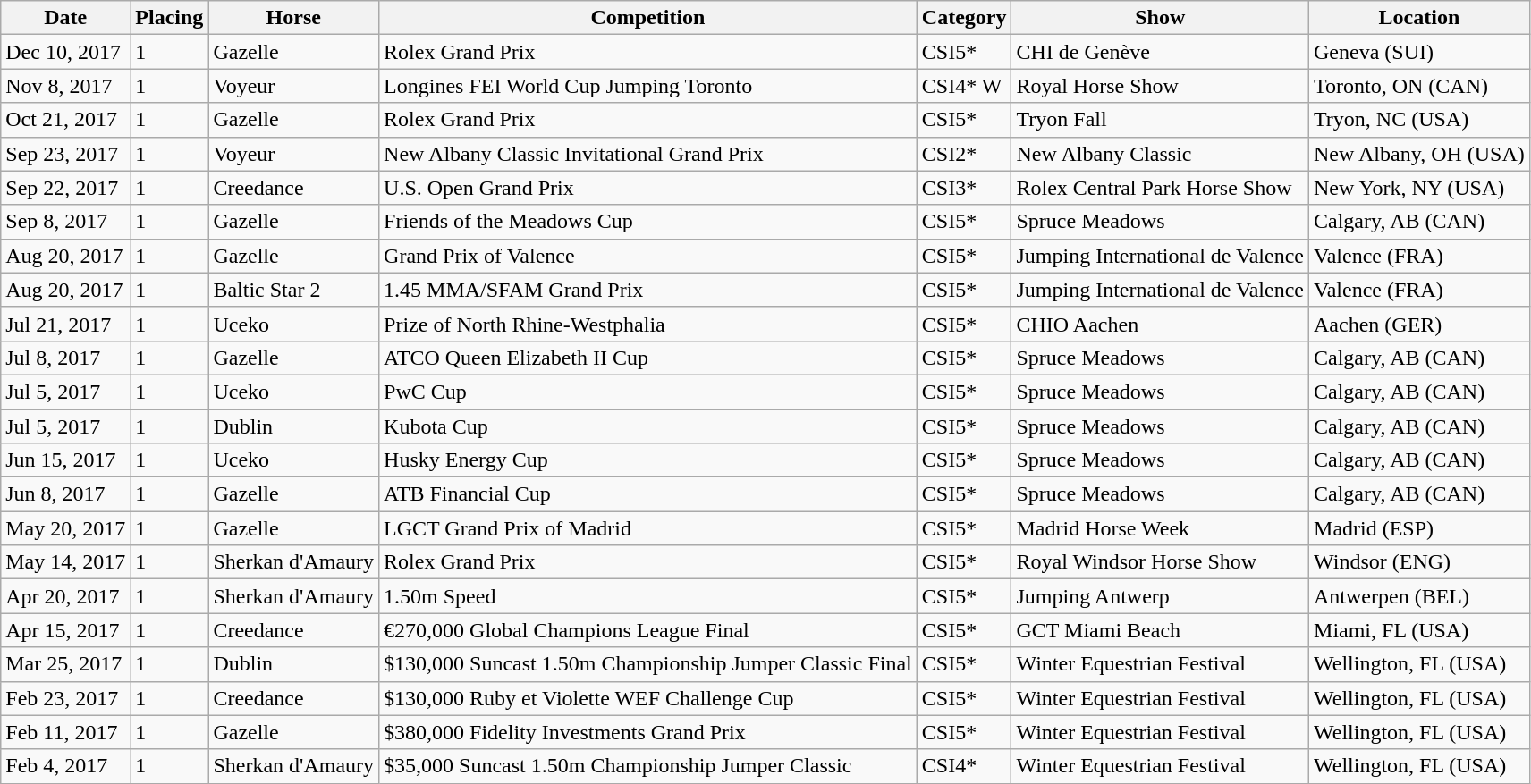<table class="wikitable">
<tr>
<th>Date</th>
<th>Placing</th>
<th>Horse</th>
<th>Competition</th>
<th>Category</th>
<th>Show</th>
<th>Location</th>
</tr>
<tr>
<td>Dec 10, 2017</td>
<td>1</td>
<td>Gazelle</td>
<td>Rolex Grand Prix</td>
<td>CSI5*</td>
<td>CHI de Genève</td>
<td>Geneva (SUI)</td>
</tr>
<tr>
<td>Nov 8, 2017</td>
<td>1</td>
<td>Voyeur</td>
<td>Longines FEI World Cup Jumping Toronto</td>
<td>CSI4* W</td>
<td>Royal Horse Show</td>
<td>Toronto, ON (CAN)</td>
</tr>
<tr>
<td>Oct 21, 2017</td>
<td>1</td>
<td>Gazelle</td>
<td>Rolex Grand Prix</td>
<td>CSI5*</td>
<td>Tryon Fall</td>
<td>Tryon, NC (USA)</td>
</tr>
<tr>
<td>Sep 23, 2017</td>
<td>1</td>
<td>Voyeur</td>
<td>New Albany Classic Invitational Grand Prix</td>
<td>CSI2*</td>
<td>New Albany Classic</td>
<td>New Albany, OH (USA)</td>
</tr>
<tr>
<td>Sep 22, 2017</td>
<td>1</td>
<td>Creedance</td>
<td>U.S. Open Grand Prix</td>
<td>CSI3*</td>
<td>Rolex Central Park Horse Show</td>
<td>New York, NY (USA)</td>
</tr>
<tr>
<td>Sep 8, 2017</td>
<td>1</td>
<td>Gazelle</td>
<td>Friends of the Meadows Cup</td>
<td>CSI5*</td>
<td>Spruce Meadows</td>
<td>Calgary, AB (CAN)</td>
</tr>
<tr>
<td>Aug 20, 2017</td>
<td>1</td>
<td>Gazelle</td>
<td>Grand Prix of Valence</td>
<td>CSI5*</td>
<td>Jumping International de Valence</td>
<td>Valence (FRA)</td>
</tr>
<tr>
<td>Aug 20, 2017</td>
<td>1</td>
<td>Baltic Star 2</td>
<td>1.45 MMA/SFAM Grand Prix</td>
<td>CSI5*</td>
<td>Jumping International de Valence</td>
<td>Valence (FRA)</td>
</tr>
<tr>
<td>Jul 21, 2017</td>
<td>1</td>
<td>Uceko</td>
<td>Prize of North Rhine-Westphalia</td>
<td>CSI5*</td>
<td>CHIO Aachen</td>
<td>Aachen (GER)</td>
</tr>
<tr>
<td>Jul 8, 2017</td>
<td>1</td>
<td>Gazelle</td>
<td>ATCO Queen Elizabeth II Cup</td>
<td>CSI5*</td>
<td>Spruce Meadows</td>
<td>Calgary, AB (CAN)</td>
</tr>
<tr>
<td>Jul 5, 2017</td>
<td>1</td>
<td>Uceko</td>
<td>PwC Cup</td>
<td>CSI5*</td>
<td>Spruce Meadows</td>
<td>Calgary, AB (CAN)</td>
</tr>
<tr>
<td>Jul 5, 2017</td>
<td>1</td>
<td>Dublin</td>
<td>Kubota Cup</td>
<td>CSI5*</td>
<td>Spruce Meadows</td>
<td>Calgary, AB (CAN)</td>
</tr>
<tr>
<td>Jun 15, 2017</td>
<td>1</td>
<td>Uceko</td>
<td>Husky Energy Cup</td>
<td>CSI5*</td>
<td>Spruce Meadows</td>
<td>Calgary, AB (CAN)</td>
</tr>
<tr>
<td>Jun 8, 2017</td>
<td>1</td>
<td>Gazelle</td>
<td>ATB Financial Cup</td>
<td>CSI5*</td>
<td>Spruce Meadows</td>
<td>Calgary, AB (CAN)</td>
</tr>
<tr>
<td>May 20, 2017</td>
<td>1</td>
<td>Gazelle</td>
<td>LGCT Grand Prix of Madrid</td>
<td>CSI5*</td>
<td>Madrid Horse Week</td>
<td>Madrid (ESP)</td>
</tr>
<tr>
<td>May 14, 2017</td>
<td>1</td>
<td>Sherkan d'Amaury</td>
<td>Rolex Grand Prix</td>
<td>CSI5*</td>
<td>Royal Windsor Horse Show</td>
<td>Windsor (ENG)</td>
</tr>
<tr>
<td>Apr 20, 2017</td>
<td>1</td>
<td>Sherkan d'Amaury</td>
<td>1.50m Speed</td>
<td>CSI5*</td>
<td>Jumping Antwerp</td>
<td>Antwerpen (BEL)</td>
</tr>
<tr>
<td>Apr 15, 2017</td>
<td>1</td>
<td>Creedance</td>
<td>€270,000 Global Champions League Final</td>
<td>CSI5*</td>
<td>GCT Miami Beach</td>
<td>Miami, FL (USA)</td>
</tr>
<tr>
<td>Mar 25, 2017</td>
<td>1</td>
<td>Dublin</td>
<td>$130,000 Suncast 1.50m Championship Jumper Classic Final</td>
<td>CSI5*</td>
<td>Winter Equestrian Festival</td>
<td>Wellington, FL (USA)</td>
</tr>
<tr>
<td>Feb 23, 2017</td>
<td>1</td>
<td>Creedance</td>
<td>$130,000 Ruby et Violette WEF Challenge Cup</td>
<td>CSI5*</td>
<td>Winter Equestrian Festival</td>
<td>Wellington, FL (USA)</td>
</tr>
<tr>
<td>Feb 11, 2017</td>
<td>1</td>
<td>Gazelle</td>
<td>$380,000 Fidelity Investments Grand Prix</td>
<td>CSI5*</td>
<td>Winter Equestrian Festival</td>
<td>Wellington, FL (USA)</td>
</tr>
<tr>
<td>Feb 4, 2017</td>
<td>1</td>
<td>Sherkan d'Amaury</td>
<td>$35,000 Suncast 1.50m Championship Jumper Classic</td>
<td>CSI4*</td>
<td>Winter Equestrian Festival</td>
<td>Wellington, FL (USA)</td>
</tr>
</table>
